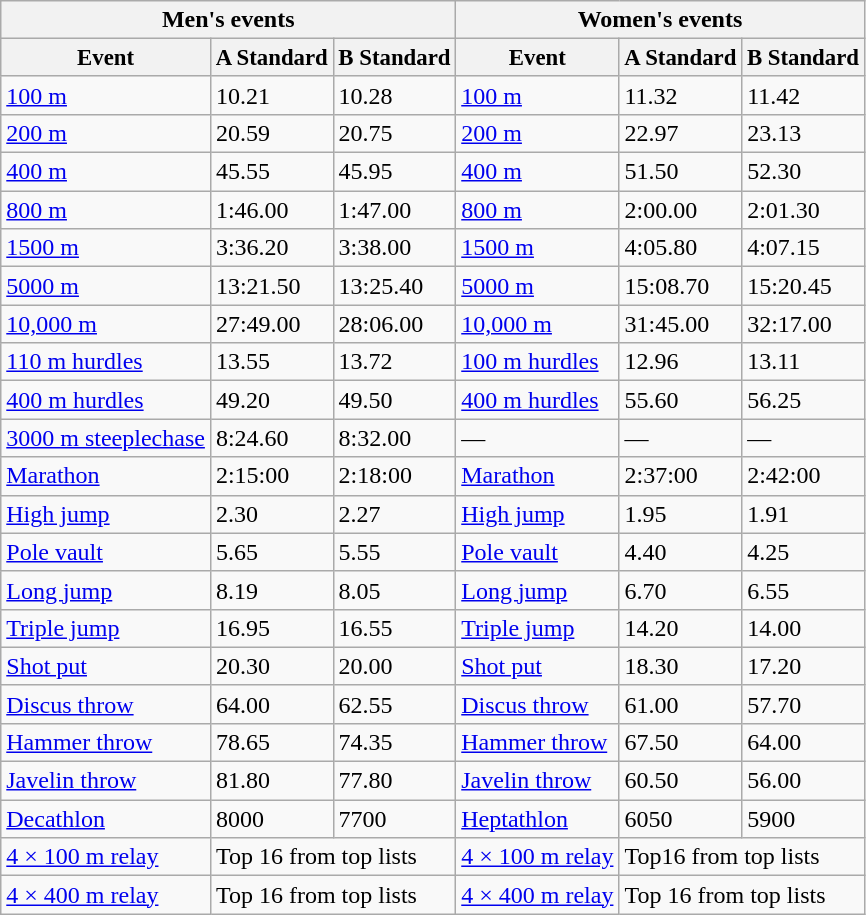<table class="wikitable">
<tr>
<th colspan="3">Men's events</th>
<th colspan="3">Women's events</th>
</tr>
<tr style="font-size:95%">
<th>Event</th>
<th>A Standard</th>
<th>B Standard</th>
<th>Event</th>
<th>A Standard</th>
<th>B Standard</th>
</tr>
<tr>
<td><a href='#'>100 m</a></td>
<td>10.21</td>
<td>10.28</td>
<td><a href='#'>100 m</a></td>
<td>11.32</td>
<td>11.42</td>
</tr>
<tr>
<td><a href='#'>200 m</a></td>
<td>20.59</td>
<td>20.75</td>
<td><a href='#'>200 m</a></td>
<td>22.97</td>
<td>23.13</td>
</tr>
<tr>
<td><a href='#'>400 m</a></td>
<td>45.55</td>
<td>45.95</td>
<td><a href='#'>400 m</a></td>
<td>51.50</td>
<td>52.30</td>
</tr>
<tr>
<td><a href='#'>800 m</a></td>
<td>1:46.00</td>
<td>1:47.00</td>
<td><a href='#'>800 m</a></td>
<td>2:00.00</td>
<td>2:01.30</td>
</tr>
<tr>
<td><a href='#'>1500 m</a></td>
<td>3:36.20</td>
<td>3:38.00</td>
<td><a href='#'>1500 m</a></td>
<td>4:05.80</td>
<td>4:07.15</td>
</tr>
<tr>
<td><a href='#'>5000 m</a></td>
<td>13:21.50</td>
<td>13:25.40</td>
<td><a href='#'>5000 m</a></td>
<td>15:08.70</td>
<td>15:20.45</td>
</tr>
<tr>
<td><a href='#'>10,000 m</a></td>
<td>27:49.00</td>
<td>28:06.00</td>
<td><a href='#'>10,000 m</a></td>
<td>31:45.00</td>
<td>32:17.00</td>
</tr>
<tr>
<td><a href='#'>110 m hurdles</a></td>
<td>13.55</td>
<td>13.72</td>
<td><a href='#'>100 m hurdles</a></td>
<td>12.96</td>
<td>13.11</td>
</tr>
<tr>
<td><a href='#'>400 m hurdles</a></td>
<td>49.20</td>
<td>49.50</td>
<td><a href='#'>400 m hurdles</a></td>
<td>55.60</td>
<td>56.25</td>
</tr>
<tr>
<td><a href='#'>3000 m steeplechase</a></td>
<td>8:24.60</td>
<td>8:32.00</td>
<td>—</td>
<td>—</td>
<td>—</td>
</tr>
<tr>
<td><a href='#'>Marathon</a></td>
<td>2:15:00</td>
<td>2:18:00</td>
<td><a href='#'>Marathon</a></td>
<td>2:37:00</td>
<td>2:42:00</td>
</tr>
<tr>
<td><a href='#'>High jump</a></td>
<td>2.30</td>
<td>2.27</td>
<td><a href='#'>High jump</a></td>
<td>1.95</td>
<td>1.91</td>
</tr>
<tr>
<td><a href='#'>Pole vault</a></td>
<td>5.65</td>
<td>5.55</td>
<td><a href='#'>Pole vault</a></td>
<td>4.40</td>
<td>4.25</td>
</tr>
<tr>
<td><a href='#'>Long jump</a></td>
<td>8.19</td>
<td>8.05</td>
<td><a href='#'>Long jump</a></td>
<td>6.70</td>
<td>6.55</td>
</tr>
<tr>
<td><a href='#'>Triple jump</a></td>
<td>16.95</td>
<td>16.55</td>
<td><a href='#'>Triple jump</a></td>
<td>14.20</td>
<td>14.00</td>
</tr>
<tr>
<td><a href='#'>Shot put</a></td>
<td>20.30</td>
<td>20.00</td>
<td><a href='#'>Shot put</a></td>
<td>18.30</td>
<td>17.20</td>
</tr>
<tr>
<td><a href='#'>Discus throw</a></td>
<td>64.00</td>
<td>62.55</td>
<td><a href='#'>Discus throw</a></td>
<td>61.00</td>
<td>57.70</td>
</tr>
<tr>
<td><a href='#'>Hammer throw</a></td>
<td>78.65</td>
<td>74.35</td>
<td><a href='#'>Hammer throw</a></td>
<td>67.50</td>
<td>64.00</td>
</tr>
<tr>
<td><a href='#'>Javelin throw</a></td>
<td>81.80</td>
<td>77.80</td>
<td><a href='#'>Javelin throw</a></td>
<td>60.50</td>
<td>56.00</td>
</tr>
<tr>
<td><a href='#'>Decathlon</a></td>
<td>8000</td>
<td>7700</td>
<td><a href='#'>Heptathlon</a></td>
<td>6050</td>
<td>5900</td>
</tr>
<tr>
<td><a href='#'>4 × 100 m relay</a></td>
<td colspan=2>Top 16 from top lists</td>
<td><a href='#'>4 × 100 m relay</a></td>
<td colspan=2>Top16 from top lists</td>
</tr>
<tr>
<td><a href='#'>4 × 400 m relay</a></td>
<td colspan=2>Top 16 from top lists</td>
<td><a href='#'>4 × 400 m relay</a></td>
<td colspan=2>Top 16 from top lists</td>
</tr>
</table>
